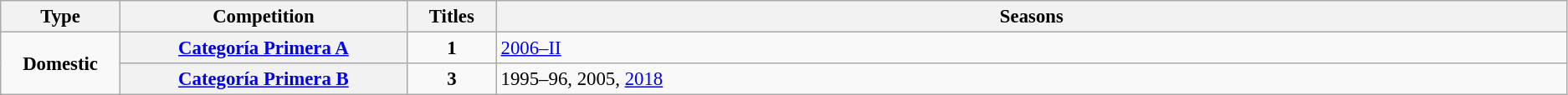<table class="wikitable plainrowheaders" style="font-size:95%; text-align:center;">
<tr>
<th style="width: 1%;">Type</th>
<th style="width: 5%;">Competition</th>
<th style="width: 1%;">Titles</th>
<th style="width: 21%;">Seasons</th>
</tr>
<tr>
<td rowspan="2"><strong>Domestic</strong></td>
<th scope=col><a href='#'>Categoría Primera A</a></th>
<td align="center"><strong>1</strong></td>
<td align="left"><a href='#'>2006–II</a></td>
</tr>
<tr>
<th scope=col><a href='#'>Categoría Primera B</a></th>
<td align="center"><strong>3</strong></td>
<td align="left">1995–96, 2005, <a href='#'>2018</a></td>
</tr>
</table>
